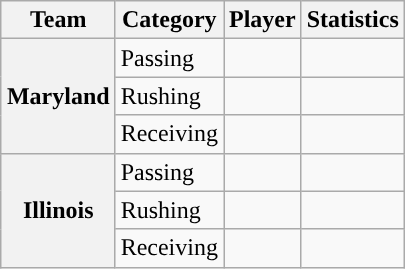<table class="wikitable" style="float:right">
<tr>
<th>Team</th>
<th>Category</th>
<th>Player</th>
<th>Statistics</th>
</tr>
<tr>
<th rowspan=3>Maryland</th>
<td>Passing</td>
<td></td>
<td></td>
</tr>
<tr>
<td>Rushing</td>
<td></td>
<td></td>
</tr>
<tr>
<td>Receiving</td>
<td></td>
<td></td>
</tr>
<tr>
<th rowspan=3>Illinois</th>
<td>Passing</td>
<td></td>
<td></td>
</tr>
<tr>
<td>Rushing</td>
<td></td>
<td></td>
</tr>
<tr>
<td>Receiving</td>
<td></td>
<td></td>
</tr>
</table>
